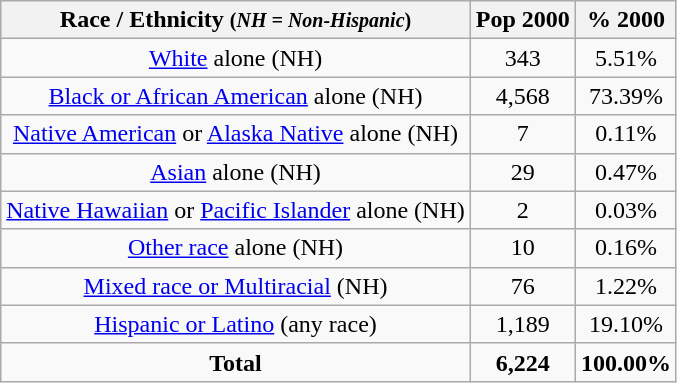<table class="wikitable" style="text-align:center;">
<tr>
<th>Race / Ethnicity <small>(<em>NH = Non-Hispanic</em>)</small></th>
<th>Pop 2000</th>
<th>% 2000</th>
</tr>
<tr>
<td><a href='#'>White</a> alone (NH)</td>
<td>343</td>
<td>5.51%</td>
</tr>
<tr>
<td><a href='#'>Black or African American</a> alone (NH)</td>
<td>4,568</td>
<td>73.39%</td>
</tr>
<tr>
<td><a href='#'>Native American</a> or <a href='#'>Alaska Native</a> alone (NH)</td>
<td>7</td>
<td>0.11%</td>
</tr>
<tr>
<td><a href='#'>Asian</a> alone (NH)</td>
<td>29</td>
<td>0.47%</td>
</tr>
<tr>
<td><a href='#'>Native Hawaiian</a> or <a href='#'>Pacific Islander</a> alone (NH)</td>
<td>2</td>
<td>0.03%</td>
</tr>
<tr>
<td><a href='#'>Other race</a> alone (NH)</td>
<td>10</td>
<td>0.16%</td>
</tr>
<tr>
<td><a href='#'>Mixed race or Multiracial</a> (NH)</td>
<td>76</td>
<td>1.22%</td>
</tr>
<tr>
<td><a href='#'>Hispanic or Latino</a> (any race)</td>
<td>1,189</td>
<td>19.10%</td>
</tr>
<tr>
<td><strong>Total</strong></td>
<td><strong>6,224</strong></td>
<td><strong>100.00%</strong></td>
</tr>
</table>
